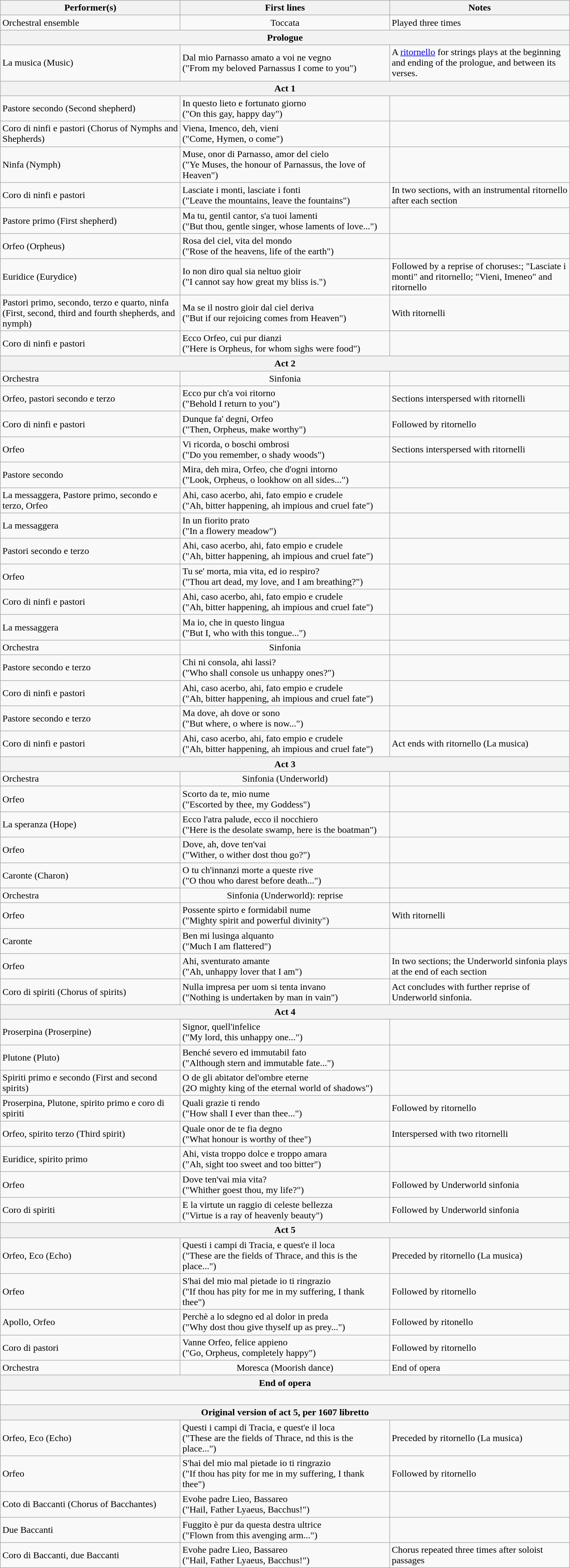<table class="wikitable">
<tr>
<th width= 300>Performer(s)</th>
<th width= 350>First lines</th>
<th width= 300>Notes</th>
</tr>
<tr>
<td>Orchestral ensemble</td>
<td align= "center">Toccata</td>
<td>Played three times</td>
</tr>
<tr>
<th colspan= "3">Prologue</th>
</tr>
<tr>
<td>La musica (Music)</td>
<td>Dal mio Parnasso amato a voi ne vegno<br>("From my beloved Parnassus I come to you")</td>
<td>A <a href='#'>ritornello</a> for strings plays at the beginning and ending of the prologue, and between its verses.</td>
</tr>
<tr>
<th colspan= "3">Act 1</th>
</tr>
<tr>
<td>Pastore secondo (Second shepherd)</td>
<td>In questo lieto e fortunato giorno<br>("On this gay, happy day")</td>
<td></td>
</tr>
<tr>
<td>Coro di ninfi e pastori (Chorus of Nymphs and Shepherds)</td>
<td>Viena, Imenco, deh, vieni<br>("Come, Hymen, o come")</td>
<td></td>
</tr>
<tr>
<td>Ninfa (Nymph)</td>
<td>Muse, onor di Parnasso, amor del cielo<br>("Ye Muses, the honour of Parnassus, the love of Heaven")</td>
<td></td>
</tr>
<tr>
<td>Coro di ninfi e pastori</td>
<td>Lasciate i monti, lasciate i fonti<br>("Leave the mountains, leave the fountains")</td>
<td>In two sections, with an instrumental ritornello after each section</td>
</tr>
<tr>
<td>Pastore primo (First shepherd)</td>
<td>Ma tu, gentil cantor, s'a tuoi lamenti<br>("But thou, gentle singer, whose laments of love...")</td>
<td></td>
</tr>
<tr>
<td>Orfeo (Orpheus)</td>
<td>Rosa del ciel, vita del mondo<br>("Rose of the heavens, life of the earth")</td>
<td></td>
</tr>
<tr>
<td>Euridice (Eurydice)</td>
<td>Io non diro qual sia neltuo gioir<br>("I cannot say how great my bliss is.")</td>
<td>Followed by a reprise of choruses:; "Lasciate i monti" and ritornello; "Vieni, Imeneo" and ritornello</td>
</tr>
<tr>
<td>Pastori primo, secondo, terzo e quarto, ninfa (First, second, third and fourth shepherds, and nymph)</td>
<td>Ma se il nostro gioir dal ciel deriva<br>("But if our rejoicing comes from Heaven")</td>
<td>With ritornelli</td>
</tr>
<tr>
<td>Coro di ninfi e pastori</td>
<td>Ecco Orfeo, cui pur dianzi<br>("Here is Orpheus, for whom sighs were food")</td>
<td></td>
</tr>
<tr>
<th colspan= "3">Act 2</th>
</tr>
<tr>
<td>Orchestra</td>
<td align= "center">Sinfonia</td>
<td></td>
</tr>
<tr>
<td>Orfeo, pastori secondo e terzo</td>
<td>Ecco pur ch'a voi ritorno<br>("Behold I return to you")</td>
<td>Sections interspersed with ritornelli</td>
</tr>
<tr>
<td>Coro di ninfi e pastori</td>
<td>Dunque fa' degni, Orfeo<br>("Then, Orpheus, make worthy")</td>
<td>Followed by ritornello</td>
</tr>
<tr>
<td>Orfeo</td>
<td>Vi ricorda, o boschi ombrosi<br>("Do you remember, o shady woods")</td>
<td>Sections interspersed with ritornelli</td>
</tr>
<tr>
<td>Pastore secondo</td>
<td>Mira, deh mira, Orfeo, che d'ogni intorno<br>("Look, Orpheus, o lookhow on all sides...")</td>
<td></td>
</tr>
<tr>
<td>La messaggera, Pastore primo, secondo e terzo, Orfeo</td>
<td>Ahi, caso acerbo, ahi, fato empio e crudele<br>("Ah, bitter happening, ah impious and cruel fate")</td>
<td></td>
</tr>
<tr>
<td>La messaggera</td>
<td>In un fiorito prato<br>("In a flowery meadow")</td>
<td></td>
</tr>
<tr>
<td>Pastori secondo e terzo</td>
<td>Ahi, caso acerbo, ahi, fato empio e crudele<br>("Ah, bitter happening, ah impious and cruel fate")</td>
<td></td>
</tr>
<tr>
<td>Orfeo</td>
<td>Tu se' morta, mia vita, ed io respiro?<br>("Thou art dead, my love, and I am breathing?")</td>
<td></td>
</tr>
<tr>
<td>Coro di ninfi e pastori</td>
<td>Ahi, caso acerbo, ahi, fato empio e crudele<br>("Ah, bitter happening, ah impious and cruel fate")</td>
<td></td>
</tr>
<tr>
<td>La messaggera</td>
<td>Ma io, che in questo lingua<br>("But I, who with this tongue...")</td>
<td></td>
</tr>
<tr>
<td>Orchestra</td>
<td align= "center">Sinfonia</td>
<td></td>
</tr>
<tr>
<td>Pastore secondo e terzo</td>
<td>Chi ni consola, ahi lassi?<br>("Who shall console us unhappy ones?")</td>
<td></td>
</tr>
<tr>
<td>Coro di ninfi e pastori</td>
<td>Ahi, caso acerbo, ahi, fato empio e crudele<br>("Ah, bitter happening, ah impious and cruel fate")</td>
<td></td>
</tr>
<tr>
<td>Pastore secondo e terzo</td>
<td>Ma dove, ah dove or sono<br>("But where, o where is now...")</td>
<td></td>
</tr>
<tr>
<td>Coro di ninfi e pastori</td>
<td>Ahi, caso acerbo, ahi, fato empio e crudele<br>("Ah, bitter happening, ah impious and cruel fate")</td>
<td>Act ends with ritornello (La musica)</td>
</tr>
<tr>
<th colspan= "3">Act 3</th>
</tr>
<tr>
<td>Orchestra</td>
<td align= "center">Sinfonia (Underworld)</td>
<td></td>
</tr>
<tr>
<td>Orfeo</td>
<td>Scorto da te, mio nume<br>("Escorted by thee, my Goddess")</td>
<td></td>
</tr>
<tr>
<td>La speranza (Hope)</td>
<td>Ecco l'atra palude, ecco il nocchiero<br>("Here is the desolate swamp, here is the boatman")</td>
<td></td>
</tr>
<tr>
<td>Orfeo</td>
<td>Dove, ah, dove ten'vai<br>("Wither, o wither dost thou go?")</td>
<td></td>
</tr>
<tr>
<td>Caronte (Charon)</td>
<td>O tu ch'innanzi morte a queste rive<br>("O thou who darest before death...")</td>
<td></td>
</tr>
<tr>
<td>Orchestra</td>
<td align= "center">Sinfonia (Underworld): reprise</td>
<td></td>
</tr>
<tr>
<td>Orfeo</td>
<td>Possente spirto e formidabil nume<br>("Mighty spirit and powerful divinity")</td>
<td>With ritornelli</td>
</tr>
<tr>
<td>Caronte</td>
<td>Ben mi lusinga alquanto<br>("Much I am flattered")</td>
<td></td>
</tr>
<tr>
<td>Orfeo</td>
<td>Ahi, sventurato amante<br>("Ah, unhappy lover that I am")</td>
<td>In two sections; the Underworld sinfonia plays at the end of each section</td>
</tr>
<tr>
<td>Coro di spiriti (Chorus of spirits)</td>
<td>Nulla impresa per uom si tenta invano<br>("Nothing is undertaken by man in vain")</td>
<td>Act concludes with further reprise of Underworld sinfonia.</td>
</tr>
<tr>
<th colspan= "3">Act 4</th>
</tr>
<tr>
<td>Proserpina (Proserpine)</td>
<td>Signor, quell'infelice<br>("My lord, this unhappy one...")</td>
<td></td>
</tr>
<tr>
<td>Plutone (Pluto)</td>
<td>Benché severo ed immutabil fato<br>("Although stern and immutable fate...")</td>
<td></td>
</tr>
<tr>
<td>Spiriti primo e secondo (First and second spirits)</td>
<td>O de gli abitator del'ombre eterne<br>(2O mighty king of the eternal world of shadows")</td>
<td></td>
</tr>
<tr>
<td>Proserpina, Plutone, spirito primo e coro di spiriti</td>
<td>Quali grazie ti rendo<br>("How shall I ever than thee...")</td>
<td>Followed by ritornello</td>
</tr>
<tr>
<td>Orfeo, spirito terzo (Third spirit)</td>
<td>Quale onor de te fia degno<br>("What honour is worthy of thee")</td>
<td>Interspersed with two ritornelli</td>
</tr>
<tr>
<td>Euridice, spirito primo</td>
<td>Ahi, vista troppo dolce e troppo amara<br>("Ah, sight too sweet and too bitter")</td>
<td></td>
</tr>
<tr>
<td>Orfeo</td>
<td>Dove ten'vai mia vita?<br>("Whither goest thou, my life?")</td>
<td>Followed by Underworld sinfonia</td>
</tr>
<tr>
<td>Coro di spiriti</td>
<td>E la virtute un raggio di celeste bellezza<br>("Virtue is a ray of heavenly beauty")</td>
<td>Followed by Underworld sinfonia</td>
</tr>
<tr>
<th colspan= "3">Act 5</th>
</tr>
<tr>
<td>Orfeo, Eco (Echo)</td>
<td>Questi i campi di Tracia, e quest'e il loca<br>("These are the fields of Thrace, and this is the place...")</td>
<td>Preceded by ritornello (La musica)</td>
</tr>
<tr>
<td>Orfeo</td>
<td>S'hai del mio mal pietade io ti ringrazio<br>("If thou has pity for me in my suffering, I thank thee")</td>
<td>Followed by ritornello</td>
</tr>
<tr>
<td>Apollo, Orfeo</td>
<td>Perchè a lo sdegno ed al dolor in preda<br>("Why dost thou give thyself up as prey...")</td>
<td>Followed by ritonello</td>
</tr>
<tr>
<td>Coro di pastori</td>
<td>Vanne Orfeo, felice appieno<br>("Go, Orpheus, completely happy")</td>
<td>Followed by ritornello</td>
</tr>
<tr>
<td>Orchestra</td>
<td align= "center">Moresca (Moorish dance)</td>
<td>End of opera</td>
</tr>
<tr>
<th colspan= "3">End of opera</th>
</tr>
<tr>
<td colspan= "3"> </td>
</tr>
<tr>
<th colspan= "3">Original version of act 5, per 1607 libretto</th>
</tr>
<tr>
<td>Orfeo, Eco (Echo)</td>
<td>Questi i campi di Tracia, e quest'e il loca<br>("These are the fields of Thrace, nd this is the place...")</td>
<td>Preceded by ritornello (La musica)</td>
</tr>
<tr>
<td>Orfeo</td>
<td>S'hai del mio mal pietade io ti ringrazio<br>("If thou has pity for me in my suffering, I thank thee")</td>
<td>Followed by ritornello</td>
</tr>
<tr>
<td>Coto di Baccanti (Chorus of Bacchantes)</td>
<td>Evohe padre Lieo, Bassareo<br>("Hail, Father Lyaeus, Bacchus!")</td>
<td></td>
</tr>
<tr>
<td>Due Baccanti</td>
<td>Fuggito è pur da questa destra ultrice<br>("Flown from this avenging arm...")</td>
<td></td>
</tr>
<tr>
<td>Coro di Baccanti, due Baccanti</td>
<td>Evohe padre Lieo, Bassareo<br>("Hail, Father Lyaeus, Bacchus!")</td>
<td>Chorus repeated three times after soloist passages</td>
</tr>
</table>
